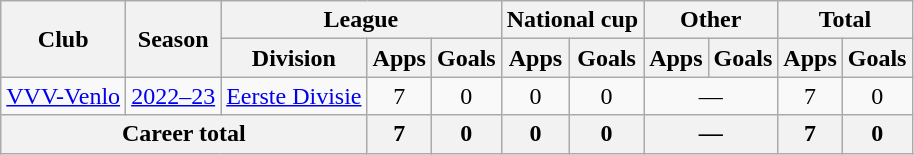<table class="wikitable" style="text-align:center">
<tr>
<th rowspan="2">Club</th>
<th rowspan="2">Season</th>
<th colspan="3">League</th>
<th colspan="2">National cup</th>
<th colspan="2">Other</th>
<th colspan="2">Total</th>
</tr>
<tr>
<th>Division</th>
<th>Apps</th>
<th>Goals</th>
<th>Apps</th>
<th>Goals</th>
<th>Apps</th>
<th>Goals</th>
<th>Apps</th>
<th>Goals</th>
</tr>
<tr>
<td><a href='#'>VVV-Venlo</a></td>
<td><a href='#'>2022–23</a></td>
<td><a href='#'>Eerste Divisie</a></td>
<td>7</td>
<td>0</td>
<td>0</td>
<td>0</td>
<td colspan="2">—</td>
<td>7</td>
<td>0</td>
</tr>
<tr>
<th colspan="3">Career total</th>
<th>7</th>
<th>0</th>
<th>0</th>
<th>0</th>
<th colspan="2">—</th>
<th>7</th>
<th>0</th>
</tr>
</table>
